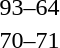<table style="text-align:center">
<tr>
<th width=200></th>
<th width=100></th>
<th width=200></th>
</tr>
<tr>
<td align=right><strong> </strong></td>
<td align=center>93–64</td>
<td align=left></td>
</tr>
<tr>
<td align=right></td>
<td align=center>70–71</td>
<td align=left><strong></strong></td>
</tr>
</table>
